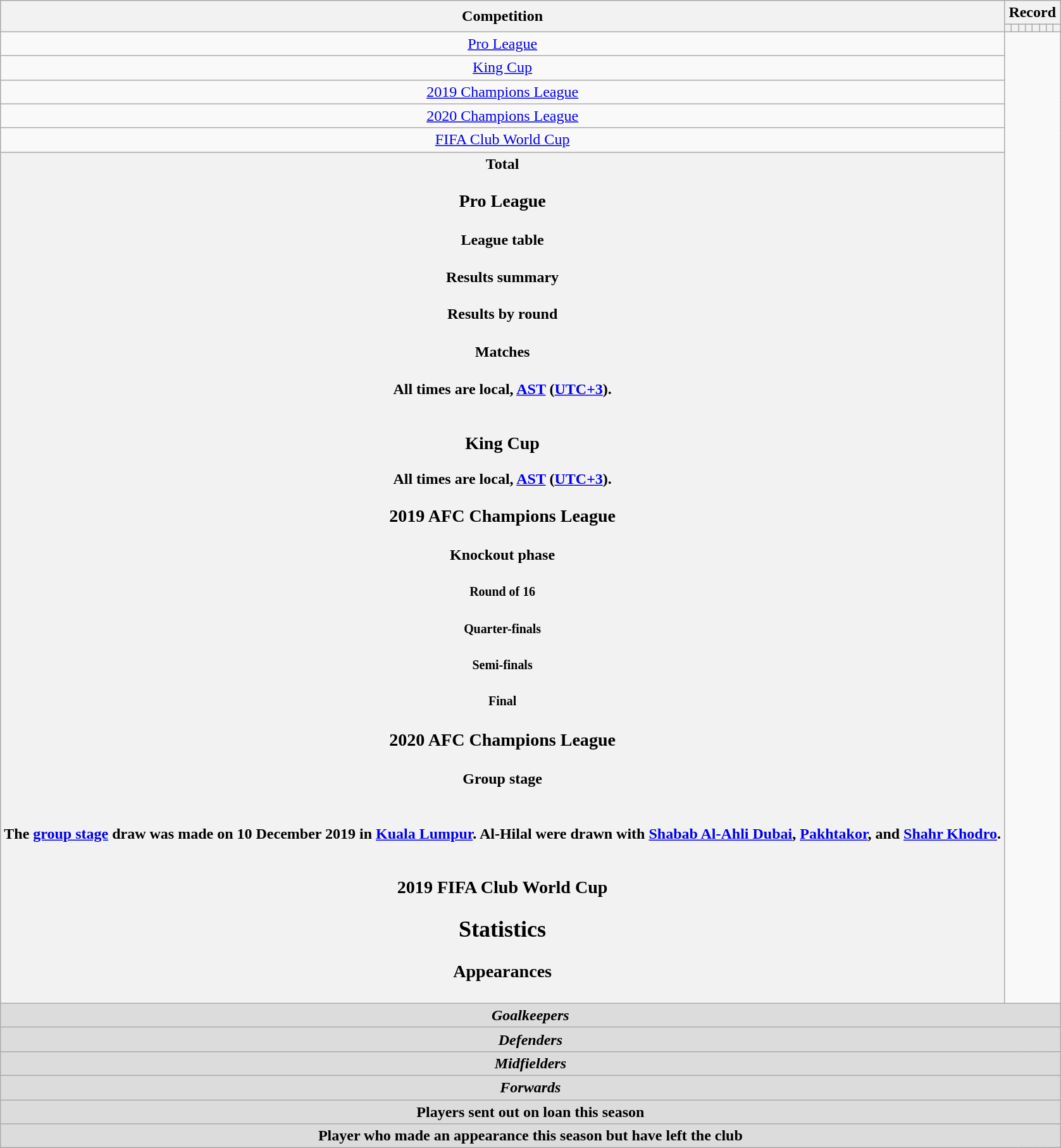<table class="wikitable" style="text-align: center">
<tr>
<th rowspan=2>Competition</th>
<th colspan=8>Record</th>
</tr>
<tr>
<th></th>
<th></th>
<th></th>
<th></th>
<th></th>
<th></th>
<th></th>
<th></th>
</tr>
<tr>
<td><a href='#'>Pro League</a><br></td>
</tr>
<tr>
<td><a href='#'>King Cup</a><br></td>
</tr>
<tr>
<td><a href='#'>2019 Champions League</a><br></td>
</tr>
<tr>
<td><a href='#'>2020 Champions League</a><br></td>
</tr>
<tr>
<td><a href='#'>FIFA Club World Cup</a><br></td>
</tr>
<tr>
<th>Total<br>
<h3>Pro League</h3><h4>League table</h4><h4>Results summary</h4>
<h4>Results by round</h4><h4>Matches</h4>All times are local, <a href='#'>AST</a> (<a href='#'>UTC+3</a>).<br>


<br>





























<h3>King Cup</h3>
All times are local, <a href='#'>AST</a> (<a href='#'>UTC+3</a>).<br>




<h3>2019 AFC Champions League</h3><h4>Knockout phase</h4><h5>Round of 16</h5>
<h5>Quarter-finals</h5>
<h5>Semi-finals</h5>
<h5>Final</h5>

<h3>2020 AFC Champions League</h3><h4>Group stage</h4><br>The <a href='#'>group stage</a> draw was made on 10 December 2019 in <a href='#'>Kuala Lumpur</a>. Al-Hilal were drawn with <a href='#'>Shabab Al-Ahli Dubai</a>, <a href='#'>Pakhtakor</a>, and <a href='#'>Shahr Khodro</a>.
<br>




<br><h3>2019 FIFA Club World Cup</h3>


<h2>Statistics</h2><h3>Appearances</h3></th>
</tr>
<tr>
<th colspan=18 style=background:#dcdcdc; text-align:center><em>Goalkeepers</em><br>



</th>
</tr>
<tr>
<th colspan=18 style=background:#dcdcdc; text-align:center><em>Defenders</em><br>








</th>
</tr>
<tr>
<th colspan=18 style=background:#dcdcdc; text-align:center><em>Midfielders</em><br>










</th>
</tr>
<tr>
<th colspan=18 style=background:#dcdcdc; text-align:center><em>Forwards</em><br>




</th>
</tr>
<tr>
<th colspan=18 style=background:#dcdcdc; text-align:center>Players sent out on loan this season<br>
</th>
</tr>
<tr>
<th colspan=18 style=background:#dcdcdc; text-align:center>Player who made an appearance this season but have left the club<br>
</th>
</tr>
</table>
